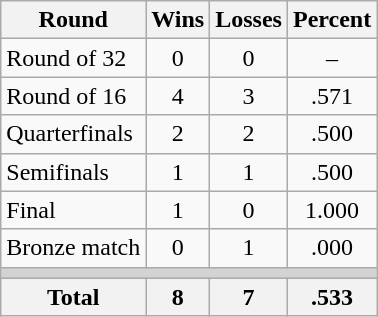<table class=wikitable>
<tr>
<th>Round</th>
<th>Wins</th>
<th>Losses</th>
<th>Percent</th>
</tr>
<tr align=center>
<td align=left>Round of 32</td>
<td>0</td>
<td>0</td>
<td>–</td>
</tr>
<tr align=center>
<td align=left>Round of 16</td>
<td>4</td>
<td>3</td>
<td>.571</td>
</tr>
<tr align=center>
<td align=left>Quarterfinals</td>
<td>2</td>
<td>2</td>
<td>.500</td>
</tr>
<tr align=center>
<td align=left>Semifinals</td>
<td>1</td>
<td>1</td>
<td>.500</td>
</tr>
<tr align=center>
<td align=left>Final</td>
<td>1</td>
<td>0</td>
<td>1.000</td>
</tr>
<tr align=center>
<td align=left>Bronze match</td>
<td>0</td>
<td>1</td>
<td>.000</td>
</tr>
<tr>
<td colspan=4 bgcolor=lightgray></td>
</tr>
<tr>
<th>Total</th>
<th>8</th>
<th>7</th>
<th>.533</th>
</tr>
</table>
